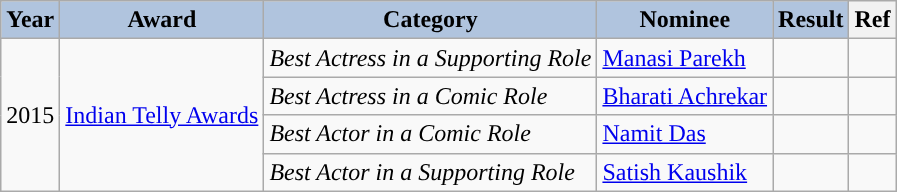<table class="wikitable">
<tr>
<th style="background:#B0C4DE;">Year</th>
<th style="background:#B0C4DE;">Award</th>
<th style="background:#B0C4DE;">Category</th>
<th style="background:#B0C4DE;">Nominee</th>
<th style="background:#B0C4DE;">Result</th>
<th>Ref</th>
</tr>
<tr>
<td rowspan="5">2015</td>
<td rowspan="5"><a href='#'>Indian Telly Awards</a></td>
<td><em>Best Actress in a Supporting Role</em></td>
<td><a href='#'>Manasi Parekh</a></td>
<td></td>
<td></td>
</tr>
<tr>
<td><em>Best Actress in a Comic Role</em></td>
<td><a href='#'>Bharati Achrekar</a></td>
<td></td>
<td></td>
</tr>
<tr>
<td><em>Best Actor in a Comic Role</em></td>
<td><a href='#'>Namit Das</a></td>
<td></td>
<td></td>
</tr>
<tr>
<td><em>Best Actor in a Supporting Role</em></td>
<td><a href='#'>Satish Kaushik</a></td>
<td></td>
<td></td>
</tr>
</table>
